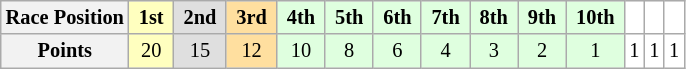<table class="wikitable" style="font-size:85%; text-align:center">
<tr>
<th>Race Position</th>
<td style="background:#ffffbf;"> <strong>1st</strong> </td>
<td style="background:#dfdfdf;"> <strong>2nd</strong> </td>
<td style="background:#ffdf9f;"> <strong>3rd</strong> </td>
<td style="background:#dfffdf;"> <strong>4th</strong> </td>
<td style="background:#dfffdf;"> <strong>5th</strong> </td>
<td style="background:#dfffdf;"> <strong>6th</strong> </td>
<td style="background:#dfffdf;"> <strong>7th</strong> </td>
<td style="background:#dfffdf;"> <strong>8th</strong> </td>
<td style="background:#dfffdf;"> <strong>9th</strong> </td>
<td style="background:#dfffdf;"> <strong>10th</strong> </td>
<td style="background:#ffffff;"> <strong></strong> </td>
<td style="background:#ffffff;"> <strong></strong> </td>
<td style="background:#ffffff;"> <strong></strong> </td>
</tr>
<tr>
<th>Points</th>
<td style="background:#ffffbf;">20</td>
<td style="background:#dfdfdf;">15</td>
<td style="background:#ffdf9f;">12</td>
<td style="background:#dfffdf;">10</td>
<td style="background:#dfffdf;">8</td>
<td style="background:#dfffdf;">6</td>
<td style="background:#dfffdf;">4</td>
<td style="background:#dfffdf;">3</td>
<td style="background:#dfffdf;">2</td>
<td style="background:#dfffdf;">1</td>
<td style="background:#ffffff;">1</td>
<td style="background:#ffffff;">1</td>
<td style="background:#ffffff;">1</td>
</tr>
</table>
